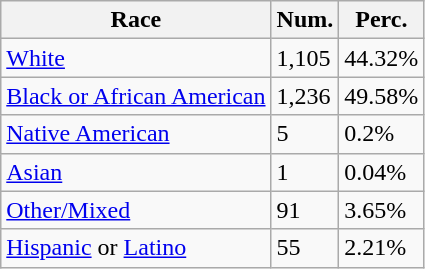<table class="wikitable">
<tr>
<th>Race</th>
<th>Num.</th>
<th>Perc.</th>
</tr>
<tr>
<td><a href='#'>White</a></td>
<td>1,105</td>
<td>44.32%</td>
</tr>
<tr>
<td><a href='#'>Black or African American</a></td>
<td>1,236</td>
<td>49.58%</td>
</tr>
<tr>
<td><a href='#'>Native American</a></td>
<td>5</td>
<td>0.2%</td>
</tr>
<tr>
<td><a href='#'>Asian</a></td>
<td>1</td>
<td>0.04%</td>
</tr>
<tr>
<td><a href='#'>Other/Mixed</a></td>
<td>91</td>
<td>3.65%</td>
</tr>
<tr>
<td><a href='#'>Hispanic</a> or <a href='#'>Latino</a></td>
<td>55</td>
<td>2.21%</td>
</tr>
</table>
